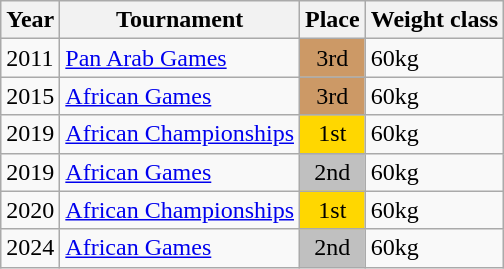<table class="wikitable">
<tr>
<th>Year</th>
<th>Tournament</th>
<th>Place</th>
<th>Weight class</th>
</tr>
<tr>
<td>2011</td>
<td><a href='#'>Pan Arab Games</a></td>
<td bgcolor="cc9966" align="center">3rd</td>
<td>60kg</td>
</tr>
<tr>
<td>2015</td>
<td><a href='#'>African Games</a></td>
<td bgcolor="cc9966" align="center">3rd</td>
<td>60kg</td>
</tr>
<tr>
<td>2019</td>
<td><a href='#'>African Championships</a></td>
<td bgcolor="gold" align="center">1st</td>
<td>60kg</td>
</tr>
<tr>
<td>2019</td>
<td><a href='#'>African Games</a></td>
<td bgcolor="silver" align="center">2nd</td>
<td>60kg</td>
</tr>
<tr>
<td>2020</td>
<td><a href='#'>African Championships</a></td>
<td bgcolor="gold" align="center">1st</td>
<td>60kg</td>
</tr>
<tr>
<td>2024</td>
<td><a href='#'>African Games</a></td>
<td bgcolor="silver" align="center">2nd</td>
<td>60kg</td>
</tr>
</table>
